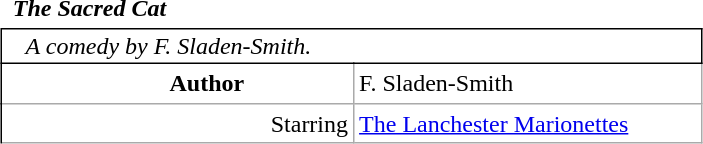<table class="wikitable mw-collapsible mw-collapsed" style="vertical-align:top;margin:auto 2em;line-height:1.2;max-width:33em;background-color:inherit;border:none;">
<tr>
<td class=unsortable style="border:hidden;line-height:1.67;margin-left:-1em;text-align:center;padding-left:0.5em;min-width:1.0em;"></td>
<td class=unsortable style="border-style:none;padding-left:0.5em;text-align:left;min-width:14.0em;font-weight:700;font-style:italic;">The Sacred Cat</td>
<td class=unsortable style="border:none;text-align:right;font-weight:normal; font-size:95%; min-width:11.0em;padding-right:0.2em;"></td>
<td class=unsortable style="border:none;min-width:3.5em;padding-left:0;"></td>
<td class=unsortable style="border:hidden;min-width:3.5em;font-size:95%;"></td>
</tr>
<tr>
<td rowspan=100 style="border:none thin;border-right-style :solid;"></td>
<td colspan=3 style="text-align:left;padding:0.1em 1em;font-style:italic;border: solid thin;">A comedy by F. Sladen-Smith.</td>
</tr>
<tr>
<td style="text-align:left;padding-left:7.0em;font-weight:bold;">Author</td>
<td colspan=2>F. Sladen-Smith</td>
</tr>
<tr>
<td style="text-align:right;">Starring</td>
<td colspan=2><a href='#'>The Lanchester Marionettes</a></td>
</tr>
</table>
